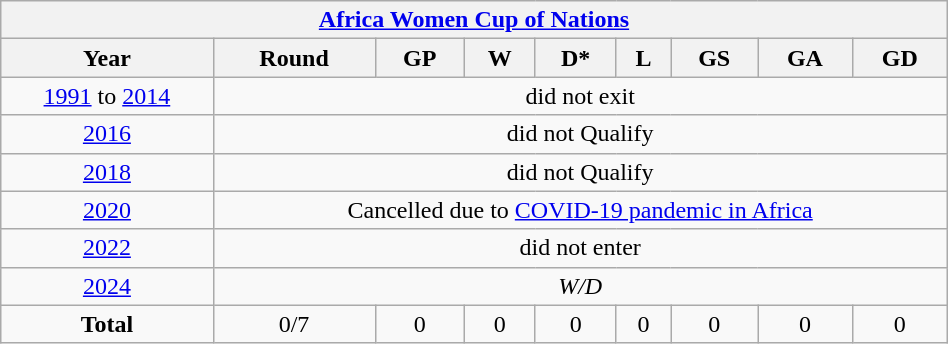<table class="wikitable" style="text-align: center; width:50%;">
<tr>
<th colspan=10><a href='#'>Africa Women Cup of Nations</a></th>
</tr>
<tr>
<th>Year</th>
<th>Round</th>
<th>GP</th>
<th>W</th>
<th>D*</th>
<th>L</th>
<th>GS</th>
<th>GA</th>
<th>GD</th>
</tr>
<tr>
<td><a href='#'>1991</a> to  <a href='#'>2014</a></td>
<td colspan=8>did not exit</td>
</tr>
<tr>
<td> <a href='#'>2016</a></td>
<td colspan=8>did not Qualify</td>
</tr>
<tr>
<td> <a href='#'>2018</a></td>
<td colspan=8>did not Qualify</td>
</tr>
<tr>
<td> <a href='#'>2020</a></td>
<td colspan=8>Cancelled due to <a href='#'>COVID-19 pandemic in Africa</a></td>
</tr>
<tr>
<td> <a href='#'>2022</a></td>
<td colspan=8>did not enter</td>
</tr>
<tr>
<td> <a href='#'>2024</a></td>
<td colspan=8><em>W/D</em></td>
</tr>
<tr>
<td><strong>Total</strong></td>
<td>0/7</td>
<td>0</td>
<td>0</td>
<td>0</td>
<td>0</td>
<td>0</td>
<td>0</td>
<td>0</td>
</tr>
</table>
